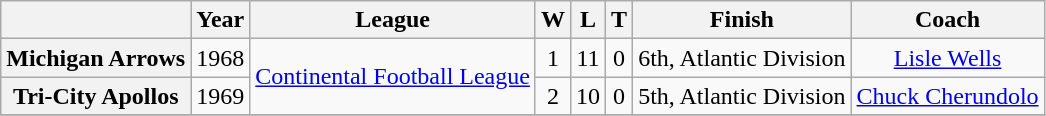<table class="wikitable" style="text-align:center">
<tr>
<th></th>
<th>Year</th>
<th>League</th>
<th>W</th>
<th>L</th>
<th>T</th>
<th>Finish</th>
<th>Coach</th>
</tr>
<tr>
<th>Michigan Arrows</th>
<td>1968</td>
<td rowspan=2><a href='#'>Continental Football League</a></td>
<td>1</td>
<td>11</td>
<td>0</td>
<td>6th, Atlantic Division</td>
<td><a href='#'>Lisle Wells</a></td>
</tr>
<tr>
<th>Tri-City Apollos</th>
<td>1969</td>
<td>2</td>
<td>10</td>
<td>0</td>
<td>5th, Atlantic Division</td>
<td><a href='#'>Chuck Cherundolo</a></td>
</tr>
<tr>
</tr>
</table>
